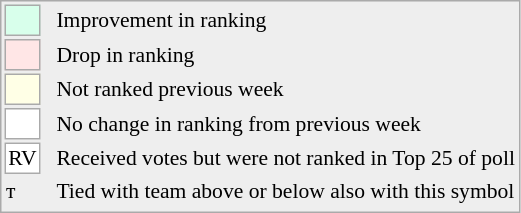<table style="font-size:90%; border:1px solid #aaa; white-space:nowrap; background:#eee;">
<tr>
<td style="background:#d8ffeb; width:20px; border:1px solid #aaa;"> </td>
<td rowspan=6> </td>
<td>Improvement in ranking</td>
</tr>
<tr>
<td style="background:#ffe6e6; width:20px; border:1px solid #aaa;"> </td>
<td>Drop in ranking</td>
</tr>
<tr>
<td style="background:#ffffe6; width:20px; border:1px solid #aaa;"> </td>
<td>Not ranked previous week</td>
</tr>
<tr>
<td style="background:#fff; width:20px; border:1px solid #aaa;"> </td>
<td>No change in ranking from previous week</td>
</tr>
<tr>
<td style="text-align:center; width:20px; border:1px solid #aaa; background:white;">RV</td>
<td>Received votes but were not ranked in Top 25 of poll</td>
</tr>
<tr>
<td>т</td>
<td>Tied with team above or below also with this symbol</td>
</tr>
<tr>
</tr>
</table>
